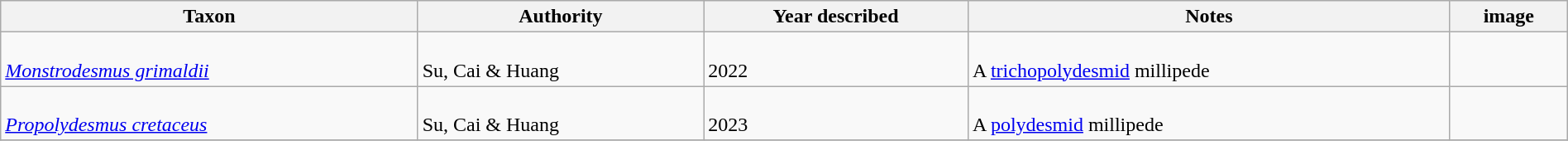<table class="wikitable sortable" align="center" width="100%">
<tr>
<th>Taxon</th>
<th>Authority</th>
<th>Year described</th>
<th>Notes</th>
<th>image</th>
</tr>
<tr>
<td><br><em><a href='#'>Monstrodesmus grimaldii</a></em></td>
<td><br>Su, Cai & Huang</td>
<td><br>2022</td>
<td><br>A <a href='#'>trichopolydesmid</a> millipede</td>
<td></td>
</tr>
<tr>
<td><br><em><a href='#'>Propolydesmus cretaceus</a></em></td>
<td><br>Su, Cai & Huang</td>
<td><br>2023</td>
<td><br>A <a href='#'>polydesmid</a> millipede</td>
<td></td>
</tr>
<tr>
</tr>
</table>
